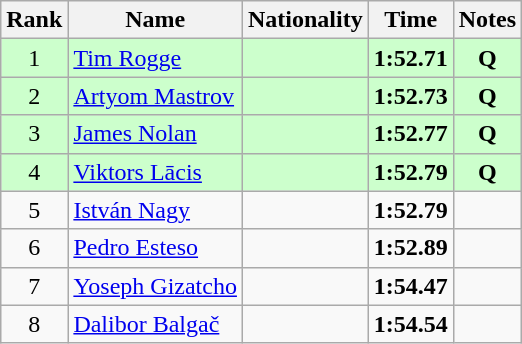<table class="wikitable sortable" style="text-align:center">
<tr>
<th>Rank</th>
<th>Name</th>
<th>Nationality</th>
<th>Time</th>
<th>Notes</th>
</tr>
<tr bgcolor=ccffcc>
<td>1</td>
<td align=left><a href='#'>Tim Rogge</a></td>
<td align=left></td>
<td><strong>1:52.71</strong></td>
<td><strong>Q</strong></td>
</tr>
<tr bgcolor=ccffcc>
<td>2</td>
<td align=left><a href='#'>Artyom Mastrov</a></td>
<td align=left></td>
<td><strong>1:52.73</strong></td>
<td><strong>Q</strong></td>
</tr>
<tr bgcolor=ccffcc>
<td>3</td>
<td align=left><a href='#'>James Nolan</a></td>
<td align=left></td>
<td><strong>1:52.77</strong></td>
<td><strong>Q</strong></td>
</tr>
<tr bgcolor=ccffcc>
<td>4</td>
<td align=left><a href='#'>Viktors Lācis</a></td>
<td align=left></td>
<td><strong>1:52.79</strong></td>
<td><strong>Q</strong></td>
</tr>
<tr>
<td>5</td>
<td align=left><a href='#'>István Nagy</a></td>
<td align=left></td>
<td><strong>1:52.79</strong></td>
<td></td>
</tr>
<tr>
<td>6</td>
<td align=left><a href='#'>Pedro Esteso</a></td>
<td align=left></td>
<td><strong>1:52.89</strong></td>
<td></td>
</tr>
<tr>
<td>7</td>
<td align=left><a href='#'>Yoseph Gizatcho</a></td>
<td align=left></td>
<td><strong>1:54.47</strong></td>
<td></td>
</tr>
<tr>
<td>8</td>
<td align=left><a href='#'>Dalibor Balgač</a></td>
<td align=left></td>
<td><strong>1:54.54</strong></td>
<td></td>
</tr>
</table>
